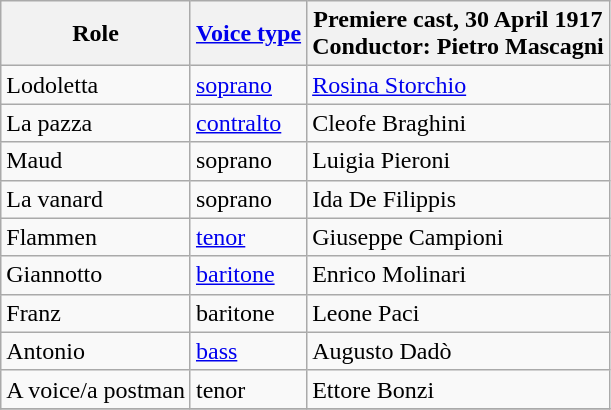<table class="wikitable">
<tr>
<th>Role</th>
<th><a href='#'>Voice type</a></th>
<th>Premiere cast, 30 April 1917<br>Conductor: Pietro Mascagni</th>
</tr>
<tr>
<td>Lodoletta</td>
<td><a href='#'>soprano</a></td>
<td><a href='#'>Rosina Storchio</a></td>
</tr>
<tr>
<td>La pazza</td>
<td><a href='#'>contralto</a></td>
<td>Cleofe Braghini</td>
</tr>
<tr>
<td>Maud</td>
<td>soprano</td>
<td>Luigia Pieroni</td>
</tr>
<tr>
<td>La vanard</td>
<td>soprano</td>
<td>Ida De Filippis</td>
</tr>
<tr>
<td>Flammen</td>
<td><a href='#'>tenor</a></td>
<td>Giuseppe Campioni</td>
</tr>
<tr>
<td>Giannotto</td>
<td><a href='#'>baritone</a></td>
<td>Enrico Molinari</td>
</tr>
<tr>
<td>Franz</td>
<td>baritone</td>
<td>Leone Paci</td>
</tr>
<tr>
<td>Antonio</td>
<td><a href='#'>bass</a></td>
<td>Augusto Dadò</td>
</tr>
<tr>
<td>A voice/a postman</td>
<td>tenor</td>
<td>Ettore Bonzi</td>
</tr>
<tr>
</tr>
</table>
